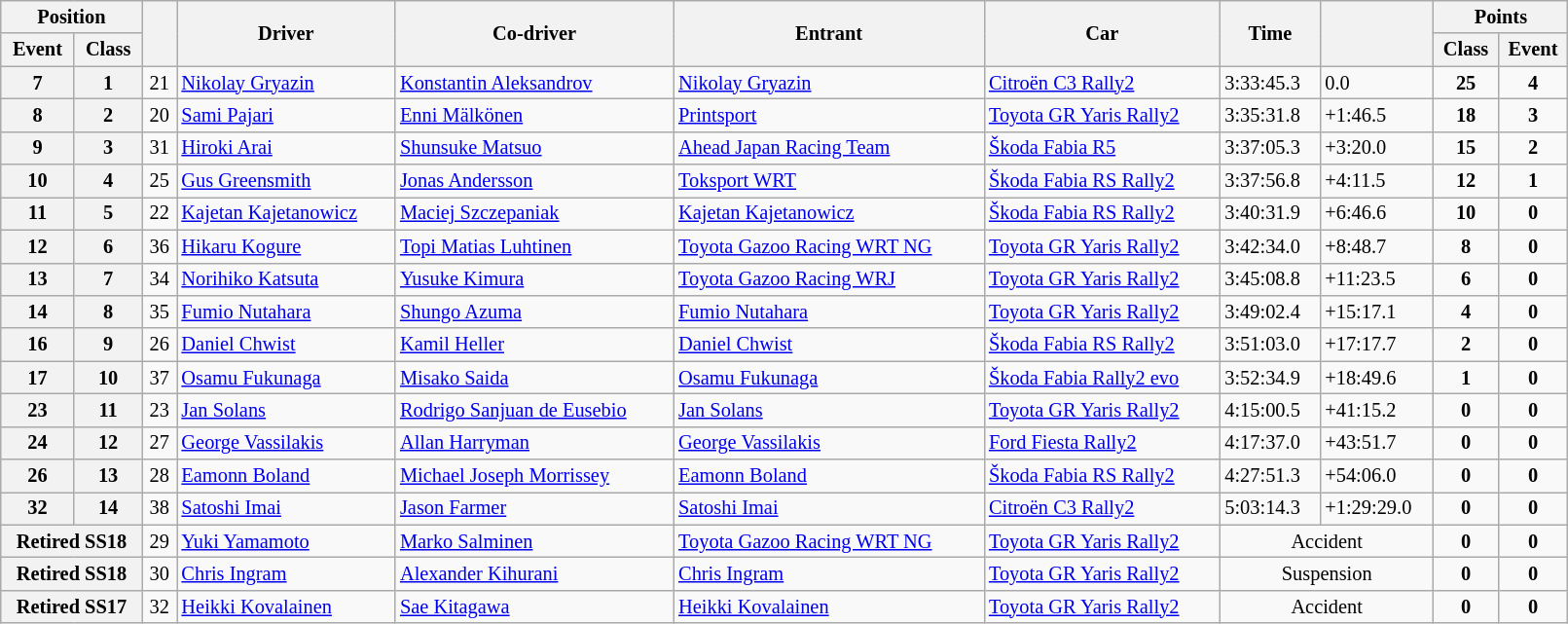<table class="wikitable" width=85% style="font-size: 85%;">
<tr>
<th colspan="2">Position</th>
<th rowspan="2"></th>
<th rowspan="2">Driver</th>
<th rowspan="2">Co-driver</th>
<th rowspan="2">Entrant</th>
<th rowspan="2">Car</th>
<th rowspan="2">Time</th>
<th rowspan="2"></th>
<th colspan="3">Points</th>
</tr>
<tr>
<th>Event</th>
<th>Class</th>
<th>Class</th>
<th>Event</th>
</tr>
<tr>
<th>7</th>
<th>1</th>
<td align="center">21</td>
<td><a href='#'>Nikolay Gryazin</a></td>
<td><a href='#'>Konstantin Aleksandrov</a></td>
<td><a href='#'>Nikolay Gryazin</a></td>
<td><a href='#'>Citroën C3 Rally2</a></td>
<td>3:33:45.3</td>
<td>0.0</td>
<td align="center"><strong>25</strong></td>
<td align="center"><strong>4</strong></td>
</tr>
<tr>
<th>8</th>
<th>2</th>
<td align="center">20</td>
<td><a href='#'>Sami Pajari</a></td>
<td><a href='#'>Enni Mälkönen</a></td>
<td><a href='#'>Printsport</a></td>
<td><a href='#'>Toyota GR Yaris Rally2</a></td>
<td>3:35:31.8</td>
<td>+1:46.5</td>
<td align="center"><strong>18</strong></td>
<td align="center"><strong>3</strong></td>
</tr>
<tr>
<th>9</th>
<th>3</th>
<td align="center">31</td>
<td><a href='#'>Hiroki Arai</a></td>
<td><a href='#'>Shunsuke Matsuo</a></td>
<td><a href='#'>Ahead Japan Racing Team</a></td>
<td><a href='#'>Škoda Fabia R5</a></td>
<td>3:37:05.3</td>
<td>+3:20.0</td>
<td align="center"><strong>15</strong></td>
<td align="center"><strong>2</strong></td>
</tr>
<tr>
<th>10</th>
<th>4</th>
<td align="center">25</td>
<td><a href='#'>Gus Greensmith</a></td>
<td><a href='#'>Jonas Andersson</a></td>
<td><a href='#'>Toksport WRT</a></td>
<td><a href='#'>Škoda Fabia RS Rally2</a></td>
<td>3:37:56.8</td>
<td>+4:11.5</td>
<td align="center"><strong>12</strong></td>
<td align="center"><strong>1</strong></td>
</tr>
<tr>
<th>11</th>
<th>5</th>
<td align="center">22</td>
<td><a href='#'>Kajetan Kajetanowicz</a></td>
<td><a href='#'>Maciej Szczepaniak</a></td>
<td><a href='#'>Kajetan Kajetanowicz</a></td>
<td><a href='#'>Škoda Fabia RS Rally2</a></td>
<td>3:40:31.9</td>
<td>+6:46.6</td>
<td align="center"><strong>10</strong></td>
<td align="center"><strong>0</strong></td>
</tr>
<tr>
<th>12</th>
<th>6</th>
<td align="center">36</td>
<td><a href='#'>Hikaru Kogure</a></td>
<td><a href='#'>Topi Matias Luhtinen</a></td>
<td><a href='#'>Toyota Gazoo Racing WRT NG</a></td>
<td><a href='#'>Toyota GR Yaris Rally2</a></td>
<td>3:42:34.0</td>
<td>+8:48.7</td>
<td align="center"><strong>8</strong></td>
<td align="center"><strong>0</strong></td>
</tr>
<tr>
<th>13</th>
<th>7</th>
<td align="center">34</td>
<td><a href='#'>Norihiko Katsuta</a></td>
<td><a href='#'>Yusuke Kimura</a></td>
<td><a href='#'>Toyota Gazoo Racing WRJ</a></td>
<td><a href='#'>Toyota GR Yaris Rally2</a></td>
<td>3:45:08.8</td>
<td>+11:23.5</td>
<td align="center"><strong>6</strong></td>
<td align="center"><strong>0</strong></td>
</tr>
<tr>
<th>14</th>
<th>8</th>
<td align="center">35</td>
<td><a href='#'>Fumio Nutahara</a></td>
<td><a href='#'>Shungo Azuma</a></td>
<td><a href='#'>Fumio Nutahara</a></td>
<td><a href='#'>Toyota GR Yaris Rally2</a></td>
<td>3:49:02.4</td>
<td>+15:17.1</td>
<td align="center"><strong>4</strong></td>
<td align="center"><strong>0</strong></td>
</tr>
<tr>
<th>16</th>
<th>9</th>
<td align="center">26</td>
<td><a href='#'>Daniel Chwist</a></td>
<td><a href='#'>Kamil Heller</a></td>
<td><a href='#'>Daniel Chwist</a></td>
<td><a href='#'>Škoda Fabia RS Rally2</a></td>
<td>3:51:03.0</td>
<td>+17:17.7</td>
<td align="center"><strong>2</strong></td>
<td align="center"><strong>0</strong></td>
</tr>
<tr>
<th>17</th>
<th>10</th>
<td align="center">37</td>
<td><a href='#'>Osamu Fukunaga</a></td>
<td><a href='#'>Misako Saida</a></td>
<td><a href='#'>Osamu Fukunaga</a></td>
<td><a href='#'>Škoda Fabia Rally2 evo</a></td>
<td>3:52:34.9</td>
<td>+18:49.6</td>
<td align="center"><strong>1</strong></td>
<td align="center"><strong>0</strong></td>
</tr>
<tr>
<th>23</th>
<th>11</th>
<td align="center">23</td>
<td><a href='#'>Jan Solans</a></td>
<td><a href='#'>Rodrigo Sanjuan de Eusebio</a></td>
<td><a href='#'>Jan Solans</a></td>
<td><a href='#'>Toyota GR Yaris Rally2</a></td>
<td>4:15:00.5</td>
<td>+41:15.2</td>
<td align="center"><strong>0</strong></td>
<td align="center"><strong>0</strong></td>
</tr>
<tr>
<th>24</th>
<th>12</th>
<td align="center">27</td>
<td><a href='#'>George Vassilakis</a></td>
<td><a href='#'>Allan Harryman</a></td>
<td><a href='#'>George Vassilakis</a></td>
<td><a href='#'>Ford Fiesta Rally2</a></td>
<td>4:17:37.0</td>
<td>+43:51.7</td>
<td align="center"><strong>0</strong></td>
<td align="center"><strong>0</strong></td>
</tr>
<tr>
<th>26</th>
<th>13</th>
<td align="center">28</td>
<td><a href='#'>Eamonn Boland</a></td>
<td><a href='#'>Michael Joseph Morrissey</a></td>
<td><a href='#'>Eamonn Boland</a></td>
<td><a href='#'>Škoda Fabia RS Rally2</a></td>
<td>4:27:51.3</td>
<td>+54:06.0</td>
<td align="center"><strong>0</strong></td>
<td align="center"><strong>0</strong></td>
</tr>
<tr>
<th>32</th>
<th>14</th>
<td align="center">38</td>
<td><a href='#'>Satoshi Imai</a></td>
<td><a href='#'>Jason Farmer</a></td>
<td><a href='#'>Satoshi Imai</a></td>
<td><a href='#'>Citroën C3 Rally2</a></td>
<td>5:03:14.3</td>
<td>+1:29:29.0</td>
<td align="center"><strong>0</strong></td>
<td align="center"><strong>0</strong></td>
</tr>
<tr>
<th colspan="2">Retired SS18</th>
<td align="center">29</td>
<td><a href='#'>Yuki Yamamoto</a></td>
<td><a href='#'>Marko Salminen</a></td>
<td><a href='#'>Toyota Gazoo Racing WRT NG</a></td>
<td><a href='#'>Toyota GR Yaris Rally2</a></td>
<td colspan="2" align="center">Accident</td>
<td align="center"><strong>0</strong></td>
<td align="center"><strong>0</strong></td>
</tr>
<tr>
<th colspan="2">Retired SS18</th>
<td align="center">30</td>
<td><a href='#'>Chris Ingram</a></td>
<td><a href='#'>Alexander Kihurani</a></td>
<td><a href='#'>Chris Ingram</a></td>
<td><a href='#'>Toyota GR Yaris Rally2</a></td>
<td colspan="2" align="center">Suspension</td>
<td align="center"><strong>0</strong></td>
<td align="center"><strong>0</strong></td>
</tr>
<tr>
<th colspan="2">Retired SS17</th>
<td align="center">32</td>
<td><a href='#'>Heikki Kovalainen</a></td>
<td><a href='#'>Sae Kitagawa</a></td>
<td><a href='#'>Heikki Kovalainen</a></td>
<td><a href='#'>Toyota GR Yaris Rally2</a></td>
<td colspan="2" align="center">Accident</td>
<td align="center"><strong>0</strong></td>
<td align="center"><strong>0</strong></td>
</tr>
</table>
